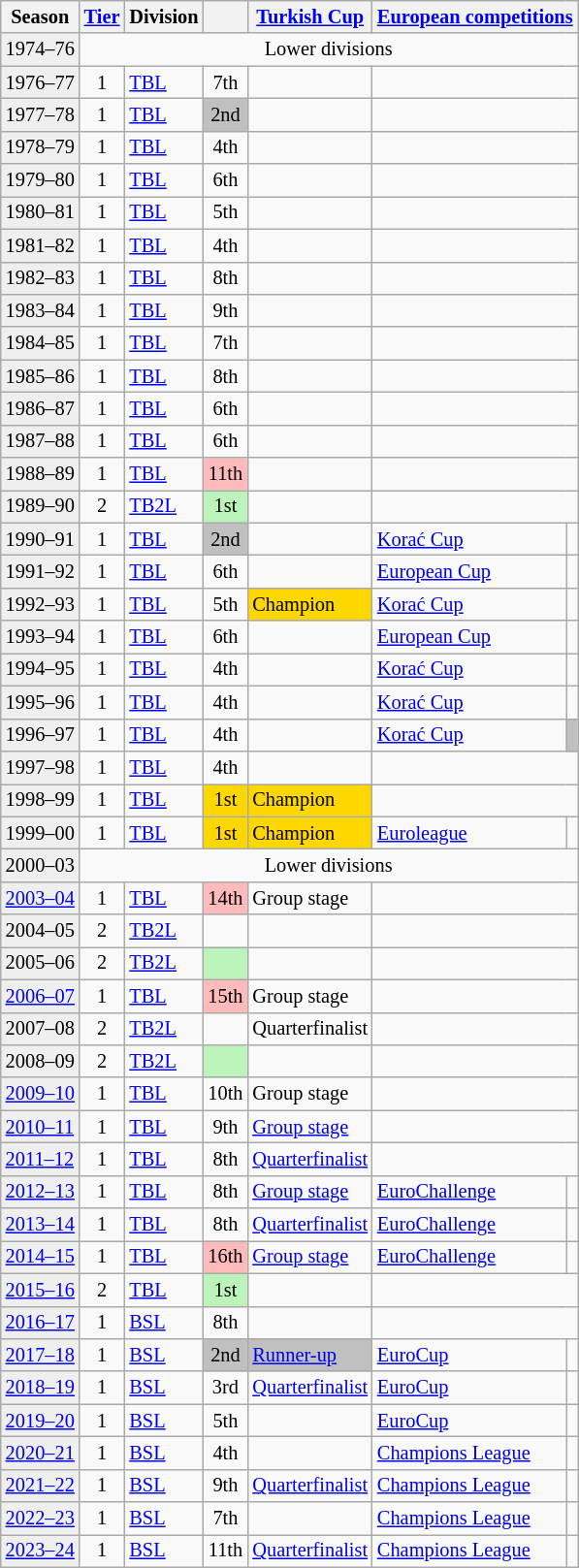<table class="wikitable" style="font-size:85%">
<tr>
<th>Season</th>
<th><a href='#'>Tier</a></th>
<th>Division</th>
<th></th>
<th><a href='#'>Turkish Cup</a></th>
<th colspan=2><a href='#'>European competitions</a></th>
</tr>
<tr>
<td style="background:#efefef;">1974–76</td>
<td colspan="6" style="text-align:center;">Lower divisions</td>
</tr>
<tr>
<td style="background:#efefef;">1976–77</td>
<td style="text-align:center;">1</td>
<td><a href='#'>TBL</a></td>
<td style="text-align:center;">7th</td>
<td></td>
<td colspan=2></td>
</tr>
<tr>
<td style="background:#efefef;">1977–78</td>
<td style="text-align:center;">1</td>
<td><a href='#'>TBL</a></td>
<td style="background:silver; text-align:center;">2nd</td>
<td></td>
<td colspan=2></td>
</tr>
<tr>
<td style="background:#efefef;">1978–79</td>
<td style="text-align:center;">1</td>
<td><a href='#'>TBL</a></td>
<td style="text-align:center;">4th</td>
<td></td>
<td colspan=2></td>
</tr>
<tr>
<td style="background:#efefef;">1979–80</td>
<td style="text-align:center;">1</td>
<td><a href='#'>TBL</a></td>
<td style="text-align:center;">6th</td>
<td></td>
<td colspan=2></td>
</tr>
<tr>
<td style="background:#efefef;">1980–81</td>
<td style="text-align:center;">1</td>
<td><a href='#'>TBL</a></td>
<td style="text-align:center;">5th</td>
<td></td>
<td colspan=2></td>
</tr>
<tr>
<td style="background:#efefef;">1981–82</td>
<td style="text-align:center;">1</td>
<td><a href='#'>TBL</a></td>
<td style="text-align:center;">4th</td>
<td></td>
<td colspan=2></td>
</tr>
<tr>
<td style="background:#efefef;">1982–83</td>
<td style="text-align:center;">1</td>
<td><a href='#'>TBL</a></td>
<td style="text-align:center;">8th</td>
<td></td>
<td colspan=2></td>
</tr>
<tr>
<td style="background:#efefef;">1983–84</td>
<td style="text-align:center;">1</td>
<td><a href='#'>TBL</a></td>
<td style="text-align:center;">9th</td>
<td></td>
<td colspan=2></td>
</tr>
<tr>
<td style="background:#efefef;">1984–85</td>
<td style="text-align:center;">1</td>
<td><a href='#'>TBL</a></td>
<td style="text-align:center;">7th</td>
<td></td>
<td colspan=2></td>
</tr>
<tr>
<td style="background:#efefef;">1985–86</td>
<td style="text-align:center;">1</td>
<td><a href='#'>TBL</a></td>
<td style="text-align:center;">8th</td>
<td></td>
<td colspan=2></td>
</tr>
<tr>
<td style="background:#efefef;">1986–87</td>
<td style="text-align:center;">1</td>
<td><a href='#'>TBL</a></td>
<td style="text-align:center;">6th</td>
<td></td>
<td colspan=2></td>
</tr>
<tr>
<td style="background:#efefef;">1987–88</td>
<td style="text-align:center;">1</td>
<td><a href='#'>TBL</a></td>
<td style="text-align:center;">6th</td>
<td></td>
<td colspan=2></td>
</tr>
<tr>
<td style="background:#efefef;">1988–89</td>
<td style="text-align:center;">1</td>
<td><a href='#'>TBL</a></td>
<td style="text-align:center;" bgcolor=#FFBBBB>11th</td>
<td></td>
<td colspan=2></td>
</tr>
<tr>
<td style="background:#efefef;">1989–90</td>
<td style="text-align:center;">2</td>
<td><a href='#'>TB2L</a></td>
<td style="background:#BBF3BB; text-align:center;">1st</td>
<td></td>
<td colspan=2></td>
</tr>
<tr>
<td style="background:#efefef;">1990–91</td>
<td style="text-align:center;">1</td>
<td><a href='#'>TBL</a></td>
<td style="background:silver; text-align:center;">2nd</td>
<td></td>
<td> <a href='#'>Korać Cup</a></td>
<td align=center></td>
</tr>
<tr>
<td style="background:#efefef;">1991–92</td>
<td style="text-align:center;">1</td>
<td><a href='#'>TBL</a></td>
<td style="text-align:center;">6th</td>
<td></td>
<td> <a href='#'>European Cup</a></td>
<td align=center></td>
</tr>
<tr>
<td style="background:#efefef;">1992–93</td>
<td style="text-align:center;">1</td>
<td><a href='#'>TBL</a></td>
<td style="text-align:center;">5th</td>
<td style="background:gold">Champion</td>
<td> <a href='#'>Korać Cup</a></td>
<td align=center></td>
</tr>
<tr>
<td style="background:#efefef;">1993–94</td>
<td style="text-align:center;">1</td>
<td><a href='#'>TBL</a></td>
<td style="text-align:center;">6th</td>
<td></td>
<td> <a href='#'>European Cup</a></td>
<td align=center></td>
</tr>
<tr>
<td style="background:#efefef;">1994–95</td>
<td style="text-align:center;">1</td>
<td><a href='#'>TBL</a></td>
<td style="text-align:center;">4th</td>
<td></td>
<td> <a href='#'>Korać Cup</a></td>
<td align=center></td>
</tr>
<tr>
<td style="background:#efefef;">1995–96</td>
<td style="text-align:center;">1</td>
<td><a href='#'>TBL</a></td>
<td style="text-align:center;">4th</td>
<td></td>
<td> <a href='#'>Korać Cup</a></td>
<td align=center></td>
</tr>
<tr>
<td style="background:#efefef;">1996–97</td>
<td style="text-align:center;">1</td>
<td><a href='#'>TBL</a></td>
<td style="text-align:center;">4th</td>
<td></td>
<td> <a href='#'>Korać Cup</a></td>
<td align=center bgcolor=silver></td>
</tr>
<tr>
<td style="background:#efefef;">1997–98</td>
<td style="text-align:center;">1</td>
<td><a href='#'>TBL</a></td>
<td style="text-align:center;">4th</td>
<td></td>
<td colspan=2></td>
</tr>
<tr>
<td style="background:#efefef;">1998–99</td>
<td style="text-align:center;">1</td>
<td><a href='#'>TBL</a></td>
<td style="background:gold; text-align:center;">1st</td>
<td style="background:gold">Champion</td>
<td colspan=2></td>
</tr>
<tr>
<td style="background:#efefef;">1999–00</td>
<td style="text-align:center;">1</td>
<td><a href='#'>TBL</a></td>
<td style="background:gold; text-align:center;">1st</td>
<td style="background:gold">Champion</td>
<td> <a href='#'>Euroleague</a></td>
<td align=center></td>
</tr>
<tr>
<td style="background:#efefef;">2000–03</td>
<td colspan="6" style="text-align:center;">Lower divisions</td>
</tr>
<tr>
<td style="background:#efefef;"><a href='#'>2003–04</a></td>
<td style="text-align:center;">1</td>
<td><a href='#'>TBL</a></td>
<td style="text-align:center;" bgcolor=#FFBBBB>14th</td>
<td>Group stage</td>
<td colspan=2></td>
</tr>
<tr>
<td style="background:#efefef;">2004–05</td>
<td style="text-align:center;">2</td>
<td><a href='#'>TB2L</a></td>
<td style="text-align:center;"></td>
<td></td>
<td colspan=2></td>
</tr>
<tr>
<td style="background:#efefef;">2005–06</td>
<td style="text-align:center;">2</td>
<td><a href='#'>TB2L</a></td>
<td style="background:#bbf3bb; text-align:center;"></td>
<td></td>
<td colspan=2></td>
</tr>
<tr>
<td style="background:#efefef;"><a href='#'>2006–07</a></td>
<td style="text-align:center;">1</td>
<td><a href='#'>TBL</a></td>
<td style="text-align:center;" bgcolor=#ffbbbb>15th</td>
<td>Group stage</td>
<td colspan=2></td>
</tr>
<tr>
<td style="background:#efefef;">2007–08</td>
<td style="text-align:center;">2</td>
<td><a href='#'>TB2L</a></td>
<td style="text-align:center;"></td>
<td>Quarterfinalist</td>
<td colspan=2></td>
</tr>
<tr>
<td style="background:#efefef;">2008–09</td>
<td style="text-align:center;">2</td>
<td><a href='#'>TB2L</a></td>
<td style="background:#BBF3BB; text-align:center;"></td>
<td></td>
<td colspan=2></td>
</tr>
<tr>
<td style="background:#efefef;"><a href='#'>2009–10</a></td>
<td style="text-align:center;">1</td>
<td><a href='#'>TBL</a></td>
<td style="text-align:center;">10th</td>
<td>Group stage</td>
<td colspan=2></td>
</tr>
<tr>
<td style="background:#efefef;"><a href='#'>2010–11</a></td>
<td style="text-align:center;">1</td>
<td><a href='#'>TBL</a></td>
<td style="text-align:center;">9th</td>
<td><a href='#'>Group stage</a></td>
<td colspan=2></td>
</tr>
<tr>
<td style="background:#efefef;"><a href='#'>2011–12</a></td>
<td align="center">1</td>
<td><a href='#'>TBL</a></td>
<td align="center">8th</td>
<td><a href='#'>Quarterfinalist</a></td>
<td colspan=2></td>
</tr>
<tr>
<td style="background:#efefef;"><a href='#'>2012–13</a></td>
<td align="center">1</td>
<td><a href='#'>TBL</a></td>
<td align="center">8th</td>
<td><a href='#'>Group stage</a></td>
<td> <a href='#'>EuroChallenge</a></td>
<td align=center></td>
</tr>
<tr>
<td style="background:#efefef;"><a href='#'>2013–14</a></td>
<td align="center">1</td>
<td><a href='#'>TBL</a></td>
<td align="center">8th</td>
<td><a href='#'>Quarterfinalist</a></td>
<td> <a href='#'>EuroChallenge</a></td>
<td align=center></td>
</tr>
<tr>
<td style="background:#efefef;"><a href='#'>2014–15</a></td>
<td align="center">1</td>
<td><a href='#'>TBL</a></td>
<td style="text-align:center;" bgcolor=#FFBBBB>16th</td>
<td><a href='#'>Group stage</a></td>
<td> <a href='#'>EuroChallenge</a></td>
<td align=center></td>
</tr>
<tr>
<td style="background:#efefef;"><a href='#'>2015–16</a></td>
<td style="text-align:center;">2</td>
<td><a href='#'>TBL</a></td>
<td style="background:#BBF3BB; text-align:center;">1st</td>
<td></td>
<td colspan=2></td>
</tr>
<tr>
<td style="background:#efefef;"><a href='#'>2016–17</a></td>
<td align="center">1</td>
<td><a href='#'>BSL</a></td>
<td align="center">8th</td>
<td></td>
<td colspan=2></td>
</tr>
<tr>
<td style="background:#efefef;"><a href='#'>2017–18</a></td>
<td align="center">1</td>
<td><a href='#'>BSL</a></td>
<td align="center" bgcolor=silver>2nd</td>
<td bgcolor=silver><a href='#'>Runner-up</a></td>
<td> <a href='#'>EuroCup</a></td>
<td align=center></td>
</tr>
<tr>
<td style="background:#efefef;"><a href='#'>2018–19</a></td>
<td align="center">1</td>
<td><a href='#'>BSL</a></td>
<td align="center">3rd</td>
<td><a href='#'>Quarterfinalist</a></td>
<td> <a href='#'>EuroCup</a></td>
<td align=center></td>
</tr>
<tr>
<td style="background:#efefef;"><a href='#'>2019–20</a></td>
<td align="center">1</td>
<td><a href='#'>BSL</a></td>
<td align="center">5th</td>
<td></td>
<td> <a href='#'>EuroCup</a></td>
<td align=center></td>
</tr>
<tr>
<td style="background:#efefef;"><a href='#'>2020–21</a></td>
<td align="center">1</td>
<td><a href='#'>BSL</a></td>
<td align="center">4th</td>
<td></td>
<td> <a href='#'>Champions League</a></td>
<td></td>
</tr>
<tr>
<td style="background:#efefef;"><a href='#'>2021–22</a></td>
<td align="center">1</td>
<td><a href='#'>BSL</a></td>
<td align="center">9th</td>
<td><a href='#'>Quarterfinalist</a></td>
<td> <a href='#'>Champions League</a></td>
<td align=center></td>
</tr>
<tr>
<td style="background:#efefef;"><a href='#'>2022–23</a></td>
<td align="center">1</td>
<td><a href='#'>BSL</a></td>
<td align="center">7th</td>
<td></td>
<td> <a href='#'>Champions League</a></td>
<td align=center></td>
</tr>
<tr>
<td style="background:#efefef;"><a href='#'>2023–24</a></td>
<td align="center">1</td>
<td><a href='#'>BSL</a></td>
<td align="center">11th</td>
<td><a href='#'>Quarterfinalist</a></td>
<td> <a href='#'>Champions League</a></td>
<td align=center></td>
</tr>
</table>
